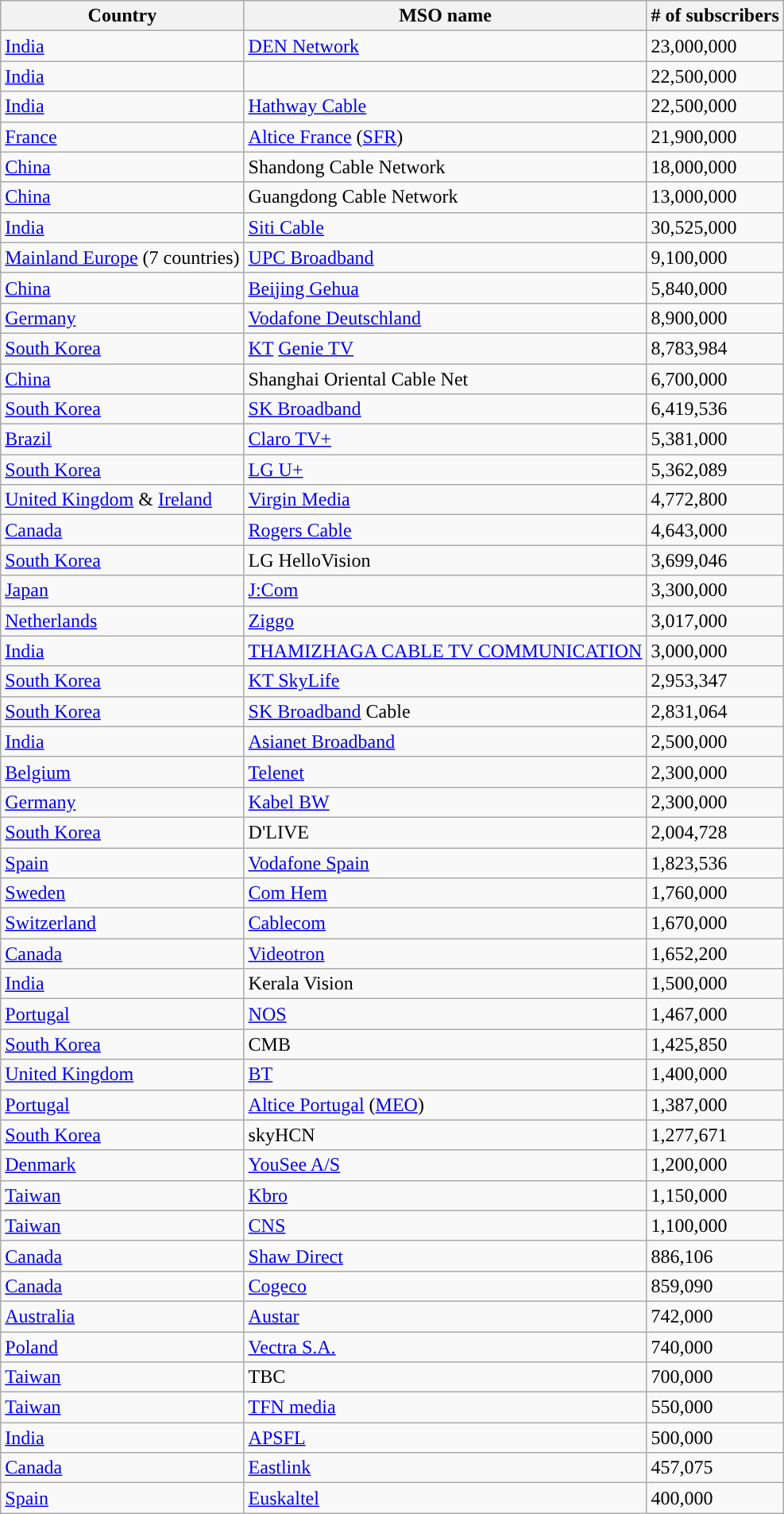<table class="wikitable sortable States">
<tr>
<th>Country</th>
<th>MSO name</th>
<th data-sort-type="number"># of subscribers</th>
</tr>
<tr>
<td> <a href='#'>India</a></td>
<td><a href='#'>DEN Network</a></td>
<td>23,000,000</td>
</tr>
<tr>
<td> <a href='#'>India</a></td>
<td> </td>
<td>22,500,000</td>
</tr>
<tr>
<td> <a href='#'>India</a></td>
<td><a href='#'>Hathway Cable</a></td>
<td>22,500,000</td>
</tr>
<tr>
<td> <a href='#'>France</a></td>
<td><a href='#'>Altice France</a> (<a href='#'>SFR</a>)</td>
<td>21,900,000</td>
</tr>
<tr>
<td> <a href='#'>China</a></td>
<td>Shandong Cable Network</td>
<td>18,000,000</td>
</tr>
<tr>
<td> <a href='#'>China</a></td>
<td>Guangdong Cable Network</td>
<td>13,000,000</td>
</tr>
<tr>
<td> <a href='#'>India</a></td>
<td><a href='#'>Siti Cable</a></td>
<td>30,525,000</td>
</tr>
<tr>
<td> <a href='#'>Mainland Europe</a> (7 countries)</td>
<td><a href='#'>UPC Broadband</a></td>
<td>9,100,000</td>
</tr>
<tr>
<td> <a href='#'>China</a></td>
<td><a href='#'>Beijing Gehua</a></td>
<td>5,840,000</td>
</tr>
<tr>
<td> <a href='#'>Germany</a></td>
<td><a href='#'>Vodafone Deutschland</a></td>
<td>8,900,000</td>
</tr>
<tr>
<td> <a href='#'>South Korea</a></td>
<td><a href='#'>KT</a> <a href='#'>Genie TV</a></td>
<td>8,783,984</td>
</tr>
<tr>
<td> <a href='#'>China</a></td>
<td>Shanghai Oriental Cable Net</td>
<td>6,700,000</td>
</tr>
<tr>
<td> <a href='#'>South Korea</a></td>
<td><a href='#'>SK Broadband</a></td>
<td>6,419,536</td>
</tr>
<tr>
<td> <a href='#'>Brazil</a></td>
<td><a href='#'>Claro TV+</a></td>
<td>5,381,000</td>
</tr>
<tr>
<td> <a href='#'>South Korea</a></td>
<td><a href='#'>LG U+</a></td>
<td>5,362,089</td>
</tr>
<tr>
<td> <a href='#'>United Kingdom</a> &  <a href='#'>Ireland</a></td>
<td><a href='#'>Virgin Media</a></td>
<td>4,772,800</td>
</tr>
<tr>
<td> <a href='#'>Canada</a></td>
<td><a href='#'>Rogers Cable</a></td>
<td>4,643,000</td>
</tr>
<tr>
<td> <a href='#'>South Korea</a></td>
<td>LG HelloVision</td>
<td>3,699,046</td>
</tr>
<tr>
<td> <a href='#'>Japan</a></td>
<td><a href='#'>J:Com</a></td>
<td>3,300,000</td>
</tr>
<tr>
<td> <a href='#'>Netherlands</a></td>
<td><a href='#'>Ziggo</a></td>
<td>3,017,000</td>
</tr>
<tr>
<td> <a href='#'>India</a></td>
<td><a href='#'>THAMIZHAGA CABLE TV COMMUNICATION</a></td>
<td>3,000,000</td>
</tr>
<tr>
<td> <a href='#'>South Korea</a></td>
<td><a href='#'>KT SkyLife</a></td>
<td>2,953,347</td>
</tr>
<tr>
<td> <a href='#'>South Korea</a></td>
<td><a href='#'>SK Broadband</a> Cable</td>
<td>2,831,064</td>
</tr>
<tr>
<td> <a href='#'>India</a></td>
<td><a href='#'>Asianet Broadband</a></td>
<td>2,500,000</td>
</tr>
<tr>
<td> <a href='#'>Belgium</a></td>
<td><a href='#'>Telenet</a></td>
<td>2,300,000</td>
</tr>
<tr>
<td> <a href='#'>Germany</a></td>
<td><a href='#'>Kabel BW</a></td>
<td>2,300,000</td>
</tr>
<tr>
<td> <a href='#'>South Korea</a></td>
<td>D'LIVE</td>
<td>2,004,728</td>
</tr>
<tr>
<td> <a href='#'>Spain</a></td>
<td><a href='#'>Vodafone Spain</a></td>
<td>1,823,536</td>
</tr>
<tr>
<td> <a href='#'>Sweden</a></td>
<td><a href='#'>Com Hem</a></td>
<td>1,760,000</td>
</tr>
<tr>
<td> <a href='#'>Switzerland</a></td>
<td><a href='#'>Cablecom</a></td>
<td>1,670,000</td>
</tr>
<tr>
<td> <a href='#'>Canada</a></td>
<td><a href='#'>Videotron</a></td>
<td>1,652,200</td>
</tr>
<tr>
<td> <a href='#'>India</a></td>
<td>Kerala Vision</td>
<td>1,500,000</td>
</tr>
<tr>
<td> <a href='#'>Portugal</a></td>
<td><a href='#'>NOS</a></td>
<td>1,467,000</td>
</tr>
<tr>
<td> <a href='#'>South Korea</a></td>
<td>CMB</td>
<td>1,425,850</td>
</tr>
<tr>
<td> <a href='#'>United Kingdom</a></td>
<td><a href='#'>BT</a></td>
<td>1,400,000</td>
</tr>
<tr>
<td> <a href='#'>Portugal</a></td>
<td><a href='#'>Altice Portugal</a> (<a href='#'>MEO</a>)</td>
<td>1,387,000</td>
</tr>
<tr>
<td> <a href='#'>South Korea</a></td>
<td>skyHCN</td>
<td>1,277,671</td>
</tr>
<tr>
<td> <a href='#'>Denmark</a></td>
<td><a href='#'>YouSee A/S</a></td>
<td>1,200,000</td>
</tr>
<tr>
<td> <a href='#'>Taiwan</a></td>
<td><a href='#'>Kbro</a></td>
<td>1,150,000</td>
</tr>
<tr>
<td> <a href='#'>Taiwan</a></td>
<td><a href='#'>CNS</a></td>
<td>1,100,000</td>
</tr>
<tr>
<td> <a href='#'>Canada</a></td>
<td><a href='#'>Shaw Direct</a></td>
<td>886,106</td>
</tr>
<tr>
<td> <a href='#'>Canada</a></td>
<td><a href='#'>Cogeco</a></td>
<td>859,090</td>
</tr>
<tr>
<td> <a href='#'>Australia</a></td>
<td><a href='#'>Austar</a></td>
<td>742,000</td>
</tr>
<tr>
<td> <a href='#'>Poland</a></td>
<td><a href='#'>Vectra S.A.</a></td>
<td>740,000</td>
</tr>
<tr>
<td> <a href='#'>Taiwan</a></td>
<td>TBC</td>
<td>700,000</td>
</tr>
<tr>
<td> <a href='#'>Taiwan</a></td>
<td><a href='#'>TFN media</a></td>
<td>550,000</td>
</tr>
<tr>
<td> <a href='#'>India</a></td>
<td><a href='#'>APSFL</a></td>
<td>500,000</td>
</tr>
<tr>
<td> <a href='#'>Canada</a></td>
<td><a href='#'>Eastlink</a></td>
<td>457,075</td>
</tr>
<tr>
<td> <a href='#'>Spain</a></td>
<td><a href='#'>Euskaltel</a></td>
<td>400,000</td>
</tr>
</table>
